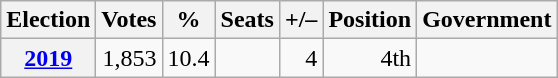<table class="wikitable" style="text-align: right;">
<tr>
<th>Election</th>
<th>Votes</th>
<th>%</th>
<th>Seats</th>
<th>+/–</th>
<th>Position</th>
<th>Government</th>
</tr>
<tr>
<th><a href='#'>2019</a></th>
<td>1,853</td>
<td>10.4</td>
<td></td>
<td> 4</td>
<td> 4th</td>
<td></td>
</tr>
</table>
